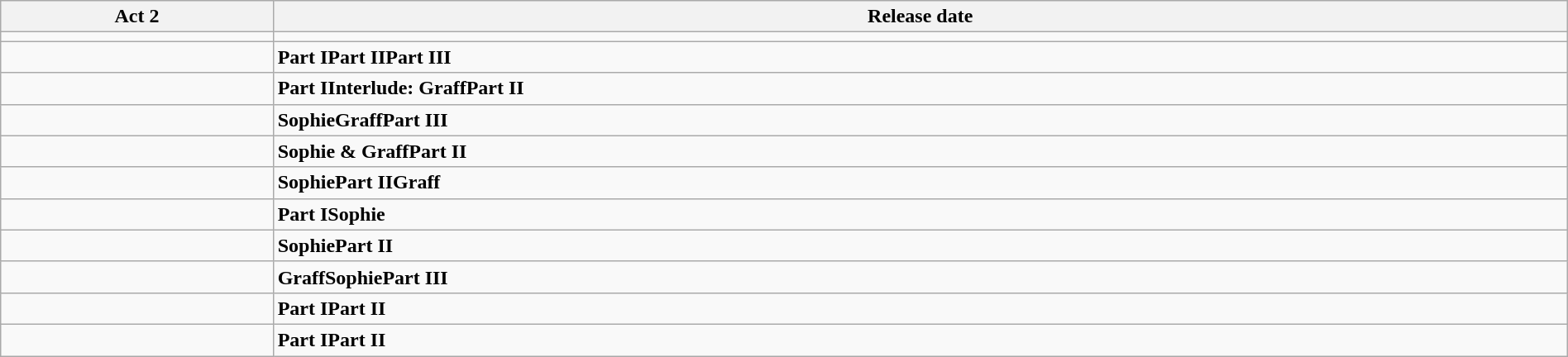<table style="width:100%;" class="wikitable">
<tr>
<th>Act 2</th>
<th>Release date</th>
</tr>
<tr>
<td></td>
<td></td>
</tr>
<tr>
<td></td>
<td><strong>Part I</strong><strong>Part II</strong><strong>Part III</strong></td>
</tr>
<tr>
<td></td>
<td><strong>Part I</strong><strong>Interlude: Graff</strong><strong>Part II</strong></td>
</tr>
<tr>
<td></td>
<td><strong>Sophie</strong><strong>Graff</strong><strong>Part III</strong></td>
</tr>
<tr>
<td></td>
<td><strong>Sophie & Graff</strong><strong>Part II</strong></td>
</tr>
<tr>
<td></td>
<td><strong>Sophie</strong><strong>Part II</strong><strong>Graff</strong></td>
</tr>
<tr>
<td></td>
<td><strong>Part I</strong><strong>Sophie</strong></td>
</tr>
<tr>
<td></td>
<td><strong>Sophie</strong><strong>Part II</strong></td>
</tr>
<tr>
<td></td>
<td><strong>Graff</strong><strong>Sophie</strong><strong>Part III</strong></td>
</tr>
<tr>
<td></td>
<td><strong>Part I</strong><strong>Part II</strong></td>
</tr>
<tr>
<td></td>
<td><strong>Part I</strong><strong>Part II</strong></td>
</tr>
</table>
